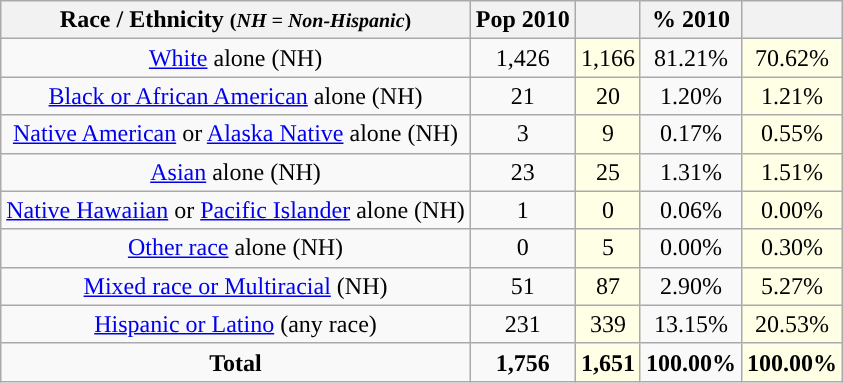<table class="wikitable" style="text-align:center;">
<tr>
<th>Race / Ethnicity <small>(<em>NH = Non-Hispanic</em>)</small></th>
<th>Pop 2010</th>
<th></th>
<th>% 2010</th>
<th></th>
</tr>
<tr>
<td><a href='#'>White</a> alone (NH)</td>
<td>1,426</td>
<td style='background: #ffffe6;'>1,166</td>
<td>81.21%</td>
<td style='background: #ffffe6;'>70.62%</td>
</tr>
<tr>
<td><a href='#'>Black or African American</a> alone (NH)</td>
<td>21</td>
<td style='background: #ffffe6;'>20</td>
<td>1.20%</td>
<td style='background: #ffffe6;'>1.21%</td>
</tr>
<tr>
<td><a href='#'>Native American</a> or <a href='#'>Alaska Native</a> alone (NH)</td>
<td>3</td>
<td style='background: #ffffe6;'>9</td>
<td>0.17%</td>
<td style='background: #ffffe6;'>0.55%</td>
</tr>
<tr>
<td><a href='#'>Asian</a> alone (NH)</td>
<td>23</td>
<td style='background: #ffffe6;'>25</td>
<td>1.31%</td>
<td style='background: #ffffe6;'>1.51%</td>
</tr>
<tr>
<td><a href='#'>Native Hawaiian</a> or <a href='#'>Pacific Islander</a> alone (NH)</td>
<td>1</td>
<td style='background: #ffffe6;'>0</td>
<td>0.06%</td>
<td style='background: #ffffe6;'>0.00%</td>
</tr>
<tr>
<td><a href='#'>Other race</a> alone (NH)</td>
<td>0</td>
<td style='background: #ffffe6;'>5</td>
<td>0.00%</td>
<td style='background: #ffffe6;'>0.30%</td>
</tr>
<tr>
<td><a href='#'>Mixed race or Multiracial</a> (NH)</td>
<td>51</td>
<td style='background: #ffffe6;'>87</td>
<td>2.90%</td>
<td style='background: #ffffe6;'>5.27%</td>
</tr>
<tr>
<td><a href='#'>Hispanic or Latino</a> (any race)</td>
<td>231</td>
<td style='background: #ffffe6;'>339</td>
<td>13.15%</td>
<td style='background: #ffffe6;'>20.53%</td>
</tr>
<tr>
<td><strong>Total</strong></td>
<td><strong>1,756</strong></td>
<td style='background: #ffffe6;'><strong>1,651</strong></td>
<td><strong>100.00%</strong></td>
<td style='background: #ffffe6;'><strong>100.00%</strong></td>
</tr>
</table>
